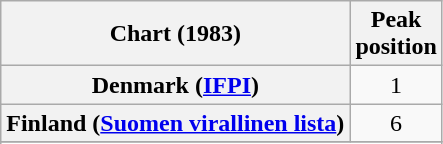<table class="wikitable sortable plainrowheaders" style="text-align:center">
<tr>
<th scope="col">Chart (1983)</th>
<th scope="col">Peak<br>position</th>
</tr>
<tr>
<th scope="row">Denmark (<a href='#'>IFPI</a>)</th>
<td>1</td>
</tr>
<tr>
<th scope="row">Finland (<a href='#'>Suomen virallinen lista</a>)</th>
<td>6</td>
</tr>
<tr>
</tr>
<tr>
</tr>
<tr>
</tr>
</table>
